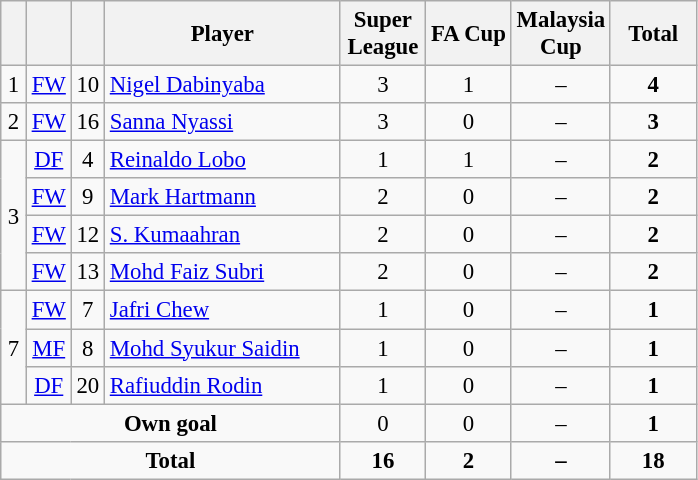<table class="wikitable sortable" style="font-size: 95%; text-align: center;">
<tr>
<th width=10></th>
<th width=10></th>
<th width=10></th>
<th width=150>Player</th>
<th width=50>Super League</th>
<th width=50>FA Cup</th>
<th width=50>Malaysia Cup</th>
<th width=50>Total</th>
</tr>
<tr>
<td>1</td>
<td><a href='#'>FW</a></td>
<td>10</td>
<td align=left> <a href='#'>Nigel Dabinyaba</a></td>
<td>3</td>
<td>1</td>
<td>–</td>
<td><strong>4</strong></td>
</tr>
<tr>
<td>2</td>
<td><a href='#'>FW</a></td>
<td>16</td>
<td align=left> <a href='#'>Sanna Nyassi</a></td>
<td>3</td>
<td>0</td>
<td>–</td>
<td><strong>3</strong></td>
</tr>
<tr>
<td rowspan="4">3</td>
<td><a href='#'>DF</a></td>
<td>4</td>
<td align=left> <a href='#'>Reinaldo Lobo</a></td>
<td>1</td>
<td>1</td>
<td>–</td>
<td><strong>2</strong></td>
</tr>
<tr>
<td><a href='#'>FW</a></td>
<td>9</td>
<td align=left> <a href='#'>Mark Hartmann</a></td>
<td>2</td>
<td>0</td>
<td>–</td>
<td><strong>2</strong></td>
</tr>
<tr>
<td><a href='#'>FW</a></td>
<td>12</td>
<td align=left> <a href='#'>S. Kumaahran</a></td>
<td>2</td>
<td>0</td>
<td>–</td>
<td><strong>2</strong></td>
</tr>
<tr>
<td><a href='#'>FW</a></td>
<td>13</td>
<td align=left> <a href='#'>Mohd Faiz Subri</a></td>
<td>2</td>
<td>0</td>
<td>–</td>
<td><strong>2</strong></td>
</tr>
<tr>
<td rowspan="3">7</td>
<td><a href='#'>FW</a></td>
<td>7</td>
<td align=left> <a href='#'>Jafri Chew</a></td>
<td>1</td>
<td>0</td>
<td>–</td>
<td><strong>1</strong></td>
</tr>
<tr>
<td><a href='#'>MF</a></td>
<td>8</td>
<td align=left> <a href='#'>Mohd Syukur Saidin</a></td>
<td>1</td>
<td>0</td>
<td>–</td>
<td><strong>1</strong></td>
</tr>
<tr>
<td><a href='#'>DF</a></td>
<td>20</td>
<td align=left> <a href='#'>Rafiuddin Rodin</a></td>
<td>1</td>
<td>0</td>
<td>–</td>
<td><strong>1</strong></td>
</tr>
<tr>
<td colspan=4><strong>Own goal</strong></td>
<td>0</td>
<td>0</td>
<td>–</td>
<td><strong>1</strong></td>
</tr>
<tr>
<td colspan=4><strong>Total</strong></td>
<td><strong>16</strong></td>
<td><strong>2</strong></td>
<td><strong>–</strong></td>
<td><strong>18</strong></td>
</tr>
</table>
